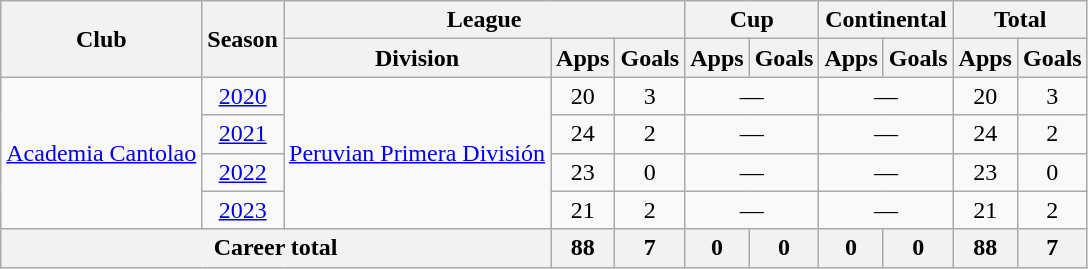<table class="wikitable" style="text-align: center">
<tr>
<th rowspan="2">Club</th>
<th rowspan="2">Season</th>
<th colspan="3">League</th>
<th colspan="2">Cup</th>
<th colspan="2">Continental</th>
<th colspan="2">Total</th>
</tr>
<tr>
<th>Division</th>
<th>Apps</th>
<th>Goals</th>
<th>Apps</th>
<th>Goals</th>
<th>Apps</th>
<th>Goals</th>
<th>Apps</th>
<th>Goals</th>
</tr>
<tr>
<td rowspan="4"><a href='#'>Academia Cantolao</a></td>
<td><a href='#'>2020</a></td>
<td rowspan="4"><a href='#'>Peruvian Primera División</a></td>
<td>20</td>
<td>3</td>
<td colspan="2">—</td>
<td colspan="2">—</td>
<td>20</td>
<td>3</td>
</tr>
<tr>
<td><a href='#'>2021</a></td>
<td>24</td>
<td>2</td>
<td colspan="2">—</td>
<td colspan="2">—</td>
<td>24</td>
<td>2</td>
</tr>
<tr>
<td><a href='#'>2022</a></td>
<td>23</td>
<td>0</td>
<td colspan="2">—</td>
<td colspan="2">—</td>
<td>23</td>
<td>0</td>
</tr>
<tr>
<td><a href='#'>2023</a></td>
<td>21</td>
<td>2</td>
<td colspan="2">—</td>
<td colspan="2">—</td>
<td>21</td>
<td>2</td>
</tr>
<tr>
<th colspan="3"><strong>Career total</strong></th>
<th>88</th>
<th>7</th>
<th>0</th>
<th>0</th>
<th>0</th>
<th>0</th>
<th>88</th>
<th>7</th>
</tr>
</table>
